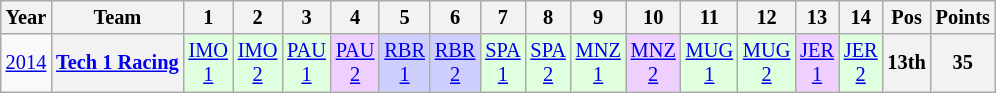<table class="wikitable" style="text-align:center; font-size:85%">
<tr>
<th>Year</th>
<th>Team</th>
<th>1</th>
<th>2</th>
<th>3</th>
<th>4</th>
<th>5</th>
<th>6</th>
<th>7</th>
<th>8</th>
<th>9</th>
<th>10</th>
<th>11</th>
<th>12</th>
<th>13</th>
<th>14</th>
<th>Pos</th>
<th>Points</th>
</tr>
<tr>
<td><a href='#'>2014</a></td>
<th><a href='#'>Tech 1 Racing</a></th>
<td style="background:#DFFFDF;"><a href='#'>IMO<br>1</a><br></td>
<td style="background:#DFFFDF;"><a href='#'>IMO<br>2</a><br></td>
<td style="background:#DFFFDF;"><a href='#'>PAU<br>1</a><br></td>
<td style="background:#EFCFFF;"><a href='#'>PAU<br>2</a><br></td>
<td style="background:#CFCFFF;"><a href='#'>RBR<br>1</a><br></td>
<td style="background:#CFCFFF;"><a href='#'>RBR<br>2</a><br></td>
<td style="background:#DFFFDF;"><a href='#'>SPA<br>1</a><br></td>
<td style="background:#DFFFDF;"><a href='#'>SPA<br>2</a><br></td>
<td style="background:#DFFFDF;"><a href='#'>MNZ<br>1</a><br></td>
<td style="background:#EFCFFF;"><a href='#'>MNZ<br>2</a><br></td>
<td style="background:#DFFFDF;"><a href='#'>MUG<br>1</a><br></td>
<td style="background:#DFFFDF;"><a href='#'>MUG<br>2</a><br></td>
<td style="background:#EFCFFF;"><a href='#'>JER<br>1</a><br></td>
<td style="background:#DFFFDF;"><a href='#'>JER<br>2</a><br></td>
<th>13th</th>
<th>35</th>
</tr>
</table>
